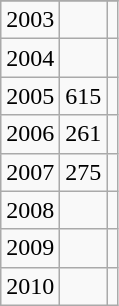<table class="wikitable">
<tr>
</tr>
<tr>
<td>2003</td>
<td></td>
<td></td>
</tr>
<tr>
<td>2004</td>
<td></td>
<td></td>
</tr>
<tr>
<td>2005</td>
<td>615</td>
<td></td>
</tr>
<tr>
<td>2006</td>
<td>261</td>
<td></td>
</tr>
<tr>
<td>2007</td>
<td>275</td>
<td></td>
</tr>
<tr>
<td>2008</td>
<td></td>
<td></td>
</tr>
<tr>
<td>2009</td>
<td></td>
<td></td>
</tr>
<tr>
<td>2010</td>
<td></td>
<td></td>
</tr>
</table>
